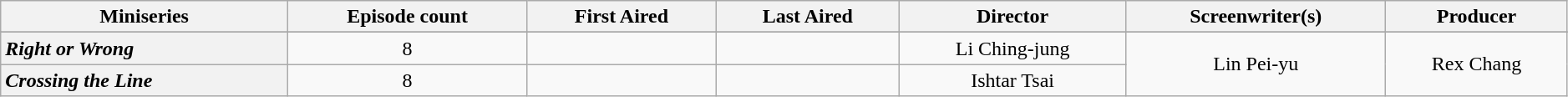<table class="wikitable plainrowheaders sortable" style="text-align:center" border="1" width=99%>
<tr>
<th>Miniseries</th>
<th>Episode count</th>
<th>First Aired</th>
<th>Last Aired</th>
<th>Director</th>
<th>Screenwriter(s)</th>
<th>Producer</th>
</tr>
<tr>
</tr>
<tr>
<th scope=row style="text-align:left"><span></span> <em>Right or Wrong</em></th>
<td>8</td>
<td></td>
<td></td>
<td>Li Ching-jung</td>
<td rowspan="2">Lin Pei-yu</td>
<td rowspan="2">Rex Chang</td>
</tr>
<tr>
<th scope=row style="text-align:left"><span></span> <em>Crossing the Line</em></th>
<td>8</td>
<td></td>
<td></td>
<td>Ishtar Tsai</td>
</tr>
</table>
